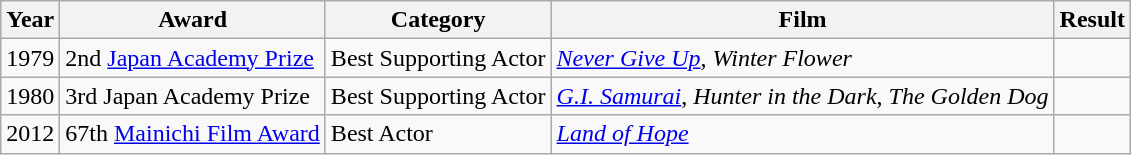<table class="wikitable sortable">
<tr>
<th>Year</th>
<th>Award</th>
<th>Category</th>
<th>Film</th>
<th>Result</th>
</tr>
<tr>
<td>1979</td>
<td>2nd <a href='#'>Japan Academy Prize</a></td>
<td>Best Supporting Actor</td>
<td><em><a href='#'>Never Give Up</a></em>, <em>Winter Flower</em></td>
<td></td>
</tr>
<tr>
<td>1980</td>
<td>3rd Japan Academy Prize</td>
<td>Best Supporting Actor</td>
<td><em><a href='#'>G.I. Samurai</a></em>, <em>Hunter in the Dark</em>, <em>The Golden Dog</em></td>
<td></td>
</tr>
<tr>
<td>2012</td>
<td>67th <a href='#'>Mainichi Film Award</a></td>
<td>Best Actor</td>
<td><em><a href='#'>Land of Hope</a></em></td>
<td></td>
</tr>
</table>
